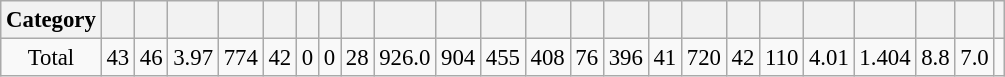<table class="wikitable"  style="font-size: 95%; text-align:center;">
<tr>
<th>Category</th>
<th></th>
<th></th>
<th></th>
<th></th>
<th></th>
<th></th>
<th></th>
<th></th>
<th></th>
<th></th>
<th></th>
<th></th>
<th></th>
<th></th>
<th></th>
<th></th>
<th></th>
<th></th>
<th></th>
<th></th>
<th></th>
<th></th>
<th></th>
</tr>
<tr>
<td>Total</td>
<td>43</td>
<td>46</td>
<td>3.97</td>
<td>774</td>
<td>42</td>
<td>0</td>
<td>0</td>
<td>28</td>
<td>926.0</td>
<td>904</td>
<td>455</td>
<td>408</td>
<td>76</td>
<td>396</td>
<td>41</td>
<td>720</td>
<td>42</td>
<td>110</td>
<td>4.01</td>
<td>1.404</td>
<td>8.8</td>
<td>7.0</td>
<td></td>
</tr>
</table>
